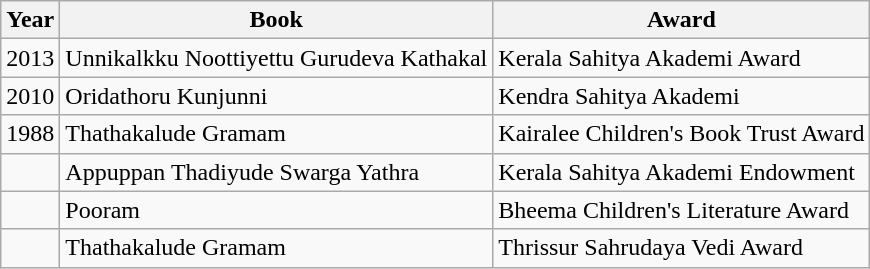<table class="wikitable sortable">
<tr>
<th>Year</th>
<th>Book</th>
<th>Award</th>
</tr>
<tr>
<td>2013</td>
<td>Unnikalkku Noottiyettu Gurudeva Kathakal</td>
<td>Kerala Sahitya Akademi Award</td>
</tr>
<tr>
<td>2010</td>
<td>Oridathoru Kunjunni</td>
<td>Kendra Sahitya Akademi</td>
</tr>
<tr>
<td>1988</td>
<td>Thathakalude Gramam</td>
<td>Kairalee Children's Book Trust Award</td>
</tr>
<tr>
<td></td>
<td>Appuppan Thadiyude Swarga Yathra</td>
<td>Kerala Sahitya Akademi Endowment</td>
</tr>
<tr>
<td></td>
<td>Pooram</td>
<td>Bheema Children's Literature Award</td>
</tr>
<tr>
<td></td>
<td>Thathakalude Gramam</td>
<td>Thrissur Sahrudaya Vedi Award</td>
</tr>
</table>
